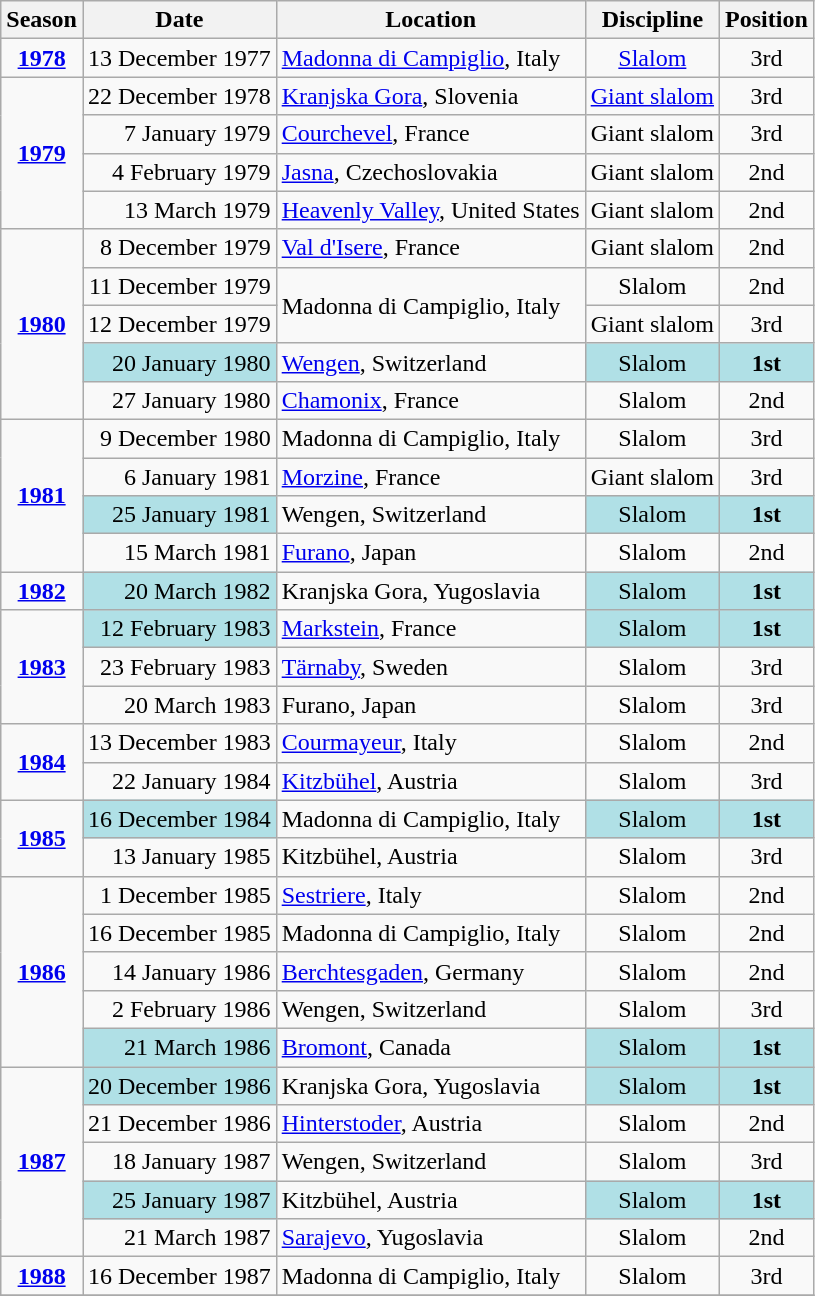<table class="wikitable" style="text-align:center; font-size:100%;">
<tr>
<th>Season</th>
<th>Date</th>
<th>Location</th>
<th>Discipline</th>
<th>Position</th>
</tr>
<tr>
<td><strong><a href='#'>1978</a></strong></td>
<td align="right">13 December 1977</td>
<td align="left"> <a href='#'>Madonna di Campiglio</a>, Italy</td>
<td><a href='#'>Slalom</a></td>
<td>3rd</td>
</tr>
<tr>
<td rowspan="4"><strong><a href='#'>1979</a></strong></td>
<td align="right">22 December 1978</td>
<td align="left"> <a href='#'>Kranjska Gora</a>, Slovenia</td>
<td><a href='#'>Giant slalom</a></td>
<td>3rd</td>
</tr>
<tr>
<td align="right">7 January 1979</td>
<td align="left"> <a href='#'>Courchevel</a>, France</td>
<td>Giant slalom</td>
<td>3rd</td>
</tr>
<tr>
<td align="right">4 February 1979</td>
<td align="left"> <a href='#'>Jasna</a>, Czechoslovakia</td>
<td>Giant slalom</td>
<td>2nd</td>
</tr>
<tr>
<td align="right">13 March 1979</td>
<td align="left"> <a href='#'>Heavenly Valley</a>, United States</td>
<td>Giant slalom</td>
<td>2nd</td>
</tr>
<tr>
<td rowspan="5"><strong><a href='#'>1980</a></strong></td>
<td align="right">8 December 1979</td>
<td align="left"> <a href='#'>Val d'Isere</a>, France</td>
<td>Giant slalom</td>
<td>2nd</td>
</tr>
<tr>
<td align="right">11 December 1979</td>
<td rowspan="2" align="left"> Madonna di Campiglio, Italy</td>
<td>Slalom</td>
<td>2nd</td>
</tr>
<tr>
<td align="right">12 December 1979</td>
<td>Giant slalom</td>
<td>3rd</td>
</tr>
<tr>
<td bgcolor="#BOEOE6" align="right">20 January 1980</td>
<td align="left"> <a href='#'>Wengen</a>, Switzerland</td>
<td bgcolor="#BOEOE6">Slalom</td>
<td bgcolor="#BOEOE6"><strong>1st</strong></td>
</tr>
<tr>
<td align="right">27 January 1980</td>
<td align="left"> <a href='#'>Chamonix</a>, France</td>
<td>Slalom</td>
<td>2nd</td>
</tr>
<tr>
<td rowspan="4"><strong><a href='#'>1981</a></strong></td>
<td align="right">9 December 1980</td>
<td align="left"> Madonna di Campiglio, Italy</td>
<td>Slalom</td>
<td>3rd</td>
</tr>
<tr>
<td align="right">6 January 1981</td>
<td align="left"> <a href='#'>Morzine</a>, France</td>
<td>Giant slalom</td>
<td>3rd</td>
</tr>
<tr>
<td bgcolor="#BOEOE6" align="right">25 January 1981</td>
<td align="left"> Wengen, Switzerland</td>
<td bgcolor="#BOEOE6">Slalom</td>
<td bgcolor="#BOEOE6"><strong>1st</strong></td>
</tr>
<tr>
<td align="right">15 March 1981</td>
<td align="left"> <a href='#'>Furano</a>, Japan</td>
<td>Slalom</td>
<td>2nd</td>
</tr>
<tr>
<td><strong><a href='#'>1982</a></strong></td>
<td bgcolor="#BOEOE6" align="right">20 March 1982</td>
<td align="left"> Kranjska Gora, Yugoslavia</td>
<td bgcolor="#BOEOE6">Slalom</td>
<td bgcolor="#BOEOE6"><strong>1st</strong></td>
</tr>
<tr>
<td rowspan="3"><strong><a href='#'>1983</a></strong></td>
<td bgcolor="#BOEOE6" align="right">12 February 1983</td>
<td align="left"> <a href='#'>Markstein</a>, France</td>
<td bgcolor="#BOEOE6">Slalom</td>
<td bgcolor="#BOEOE6"><strong>1st</strong></td>
</tr>
<tr>
<td align="right">23 February 1983</td>
<td align="left"> <a href='#'>Tärnaby</a>, Sweden</td>
<td>Slalom</td>
<td>3rd</td>
</tr>
<tr>
<td align="right">20 March 1983</td>
<td align="left"> Furano, Japan</td>
<td>Slalom</td>
<td>3rd</td>
</tr>
<tr>
<td rowspan="2"><strong><a href='#'>1984</a></strong></td>
<td align="right">13 December 1983</td>
<td align="left"> <a href='#'>Courmayeur</a>, Italy</td>
<td>Slalom</td>
<td>2nd</td>
</tr>
<tr>
<td align="right">22 January 1984</td>
<td align="left"> <a href='#'>Kitzbühel</a>, Austria</td>
<td>Slalom</td>
<td>3rd</td>
</tr>
<tr>
<td rowspan="2"><strong><a href='#'>1985</a></strong></td>
<td bgcolor="#BOEOE6" align="right">16 December 1984</td>
<td align="left"> Madonna di Campiglio, Italy</td>
<td bgcolor="#BOEOE6">Slalom</td>
<td bgcolor="#BOEOE6"><strong>1st</strong></td>
</tr>
<tr>
<td align="right">13 January 1985</td>
<td align="left"> Kitzbühel, Austria</td>
<td>Slalom</td>
<td>3rd</td>
</tr>
<tr>
<td rowspan="5"><strong><a href='#'>1986</a></strong></td>
<td align="right">1 December 1985</td>
<td align="left"> <a href='#'>Sestriere</a>, Italy</td>
<td>Slalom</td>
<td>2nd</td>
</tr>
<tr>
<td align="right">16 December 1985</td>
<td align="left"> Madonna di Campiglio, Italy</td>
<td>Slalom</td>
<td>2nd</td>
</tr>
<tr>
<td align="right">14 January 1986</td>
<td align="left"> <a href='#'>Berchtesgaden</a>, Germany</td>
<td>Slalom</td>
<td>2nd</td>
</tr>
<tr>
<td align="right">2 February 1986</td>
<td align="left"> Wengen, Switzerland</td>
<td>Slalom</td>
<td>3rd</td>
</tr>
<tr>
<td bgcolor="#BOEOE6" align="right">21 March 1986</td>
<td align="left"> <a href='#'>Bromont</a>, Canada</td>
<td bgcolor="#BOEOE6">Slalom</td>
<td bgcolor="#BOEOE6"><strong>1st</strong></td>
</tr>
<tr>
<td rowspan="5"><strong><a href='#'>1987</a></strong></td>
<td bgcolor="#BOEOE6" align="right">20 December 1986</td>
<td align="left"> Kranjska Gora, Yugoslavia</td>
<td bgcolor="#BOEOE6">Slalom</td>
<td bgcolor="#BOEOE6"><strong>1st</strong></td>
</tr>
<tr>
<td align="right">21 December 1986</td>
<td align="left"> <a href='#'>Hinterstoder</a>, Austria</td>
<td>Slalom</td>
<td>2nd</td>
</tr>
<tr>
<td align="right">18 January 1987</td>
<td align="left"> Wengen, Switzerland</td>
<td>Slalom</td>
<td>3rd</td>
</tr>
<tr>
<td bgcolor="#BOEOE6" align="right">25 January 1987</td>
<td align="left"> Kitzbühel, Austria</td>
<td bgcolor="#BOEOE6">Slalom</td>
<td bgcolor="#BOEOE6"><strong>1st</strong></td>
</tr>
<tr>
<td align="right">21 March 1987</td>
<td align="left"> <a href='#'>Sarajevo</a>, Yugoslavia</td>
<td>Slalom</td>
<td>2nd</td>
</tr>
<tr>
<td><strong><a href='#'>1988</a></strong></td>
<td align="right">16 December 1987</td>
<td align="left"> Madonna di Campiglio, Italy</td>
<td>Slalom</td>
<td>3rd</td>
</tr>
<tr>
</tr>
</table>
